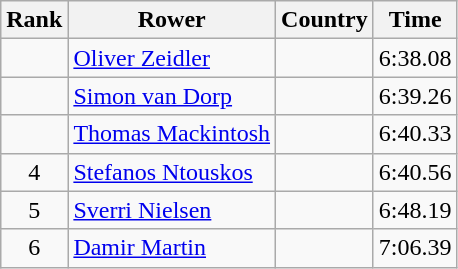<table class="wikitable" style="text-align:center">
<tr>
<th>Rank</th>
<th>Rower</th>
<th>Country</th>
<th>Time</th>
</tr>
<tr>
<td></td>
<td align="left"><a href='#'>Oliver Zeidler</a></td>
<td align="left"></td>
<td>6:38.08</td>
</tr>
<tr>
<td></td>
<td align="left"><a href='#'>Simon van Dorp</a></td>
<td align="left"></td>
<td>6:39.26</td>
</tr>
<tr>
<td></td>
<td align="left"><a href='#'>Thomas Mackintosh</a></td>
<td align="left"></td>
<td>6:40.33</td>
</tr>
<tr>
<td>4</td>
<td align="left"><a href='#'>Stefanos Ntouskos</a></td>
<td align="left"></td>
<td>6:40.56</td>
</tr>
<tr>
<td>5</td>
<td align="left"><a href='#'>Sverri Nielsen</a></td>
<td align="left"></td>
<td>6:48.19</td>
</tr>
<tr>
<td>6</td>
<td align="left"><a href='#'>Damir Martin</a></td>
<td align="left"></td>
<td>7:06.39</td>
</tr>
</table>
